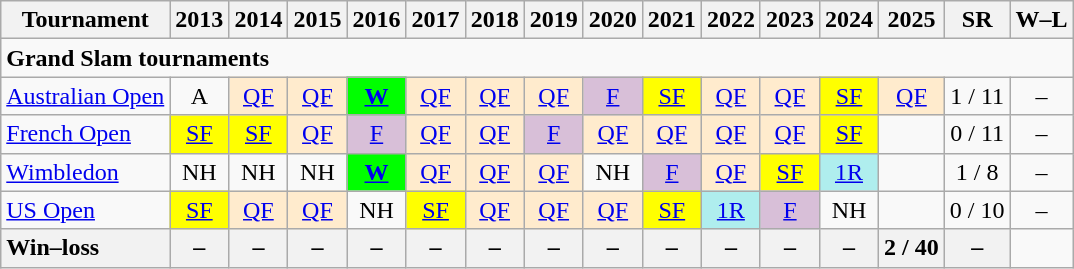<table class=wikitable style=text-align:center>
<tr>
<th>Tournament</th>
<th>2013</th>
<th>2014</th>
<th>2015</th>
<th>2016</th>
<th>2017</th>
<th>2018</th>
<th>2019</th>
<th>2020</th>
<th>2021</th>
<th>2022</th>
<th>2023</th>
<th>2024</th>
<th>2025</th>
<th>SR</th>
<th>W–L</th>
</tr>
<tr>
<td colspan="16" style="text-align:left;"><strong>Grand Slam tournaments</strong></td>
</tr>
<tr>
<td align=left><a href='#'>Australian Open</a></td>
<td>A</td>
<td bgcolor=ffebcd><a href='#'>QF</a></td>
<td bgcolor=ffebcd><a href='#'>QF</a></td>
<td style="background:lime;"><a href='#'><strong>W</strong></a></td>
<td bgcolor=ffebcd><a href='#'>QF</a></td>
<td bgcolor=ffebcd><a href='#'>QF</a></td>
<td bgcolor=ffebcd><a href='#'>QF</a></td>
<td bgcolor=thistle><a href='#'>F</a></td>
<td bgcolor=yellow><a href='#'>SF</a></td>
<td bgcolor=ffebcd><a href='#'>QF</a></td>
<td bgcolor=ffebcd><a href='#'>QF</a></td>
<td bgcolor=yellow><a href='#'>SF</a></td>
<td bgcolor=ffebcd><a href='#'>QF</a></td>
<td>1 / 11</td>
<td>–</td>
</tr>
<tr>
<td align=left><a href='#'>French Open</a></td>
<td style="background:yellow;"><a href='#'>SF</a></td>
<td style="background:yellow;"><a href='#'>SF</a></td>
<td bgcolor=ffebcd><a href='#'>QF</a></td>
<td style="background:thistle;"><a href='#'>F</a></td>
<td bgcolor=ffebcd><a href='#'>QF</a></td>
<td bgcolor=ffebcd><a href='#'>QF</a></td>
<td style="background:thistle;"><a href='#'>F</a></td>
<td bgcolor=ffebcd><a href='#'>QF</a></td>
<td bgcolor=ffebcd><a href='#'>QF</a></td>
<td bgcolor=ffebcd><a href='#'>QF</a></td>
<td bgcolor=ffebcd><a href='#'>QF</a></td>
<td bgcolor=yellow><a href='#'>SF</a></td>
<td></td>
<td>0 / 11</td>
<td>–</td>
</tr>
<tr>
<td align=left><a href='#'>Wimbledon</a></td>
<td>NH</td>
<td>NH</td>
<td>NH</td>
<td style="background:lime;"><a href='#'><strong>W</strong></a></td>
<td bgcolor=ffebcd><a href='#'>QF</a></td>
<td bgcolor=ffebcd><a href='#'>QF</a></td>
<td bgcolor=ffebcd><a href='#'>QF</a></td>
<td>NH</td>
<td bgcolor=thistle><a href='#'>F</a></td>
<td bgcolor=ffebcd><a href='#'>QF</a></td>
<td bgcolor=yellow><a href='#'>SF</a></td>
<td bgcolor=afeeee><a href='#'>1R</a></td>
<td></td>
<td>1 / 8</td>
<td>–</td>
</tr>
<tr>
<td align=left><a href='#'>US Open</a></td>
<td style="background:yellow;"><a href='#'>SF</a></td>
<td bgcolor=ffebcd><a href='#'>QF</a></td>
<td bgcolor=ffebcd><a href='#'>QF</a></td>
<td>NH</td>
<td style="background:yellow;"><a href='#'>SF</a></td>
<td bgcolor=ffebcd><a href='#'>QF</a></td>
<td bgcolor=ffebcd><a href='#'>QF</a></td>
<td bgcolor=ffebcd><a href='#'>QF</a></td>
<td style="background:yellow;"><a href='#'>SF</a></td>
<td bgcolor=afeeee><a href='#'>1R</a></td>
<td bgcolor=thistle><a href='#'>F</a></td>
<td>NH</td>
<td></td>
<td>0 / 10</td>
<td>–</td>
</tr>
<tr>
<th style=text-align:left>Win–loss</th>
<th>–</th>
<th>–</th>
<th>–</th>
<th>–</th>
<th>–</th>
<th>–</th>
<th>–</th>
<th>–</th>
<th>–</th>
<th>–</th>
<th>–</th>
<th>–</th>
<th>2 / 40</th>
<th>–</th>
</tr>
</table>
